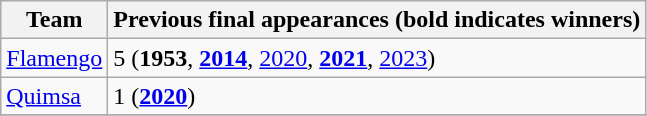<table class="wikitable">
<tr>
<th>Team</th>
<th>Previous final appearances (bold indicates winners)</th>
</tr>
<tr>
<td> <a href='#'>Flamengo</a></td>
<td>5 (<strong>1953</strong>, <strong><a href='#'>2014</a></strong>, <a href='#'>2020</a>, <strong><a href='#'>2021</a></strong>, <a href='#'>2023</a>)</td>
</tr>
<tr>
<td> <a href='#'>Quimsa</a></td>
<td>1 (<strong><a href='#'>2020</a></strong>)</td>
</tr>
<tr>
</tr>
</table>
